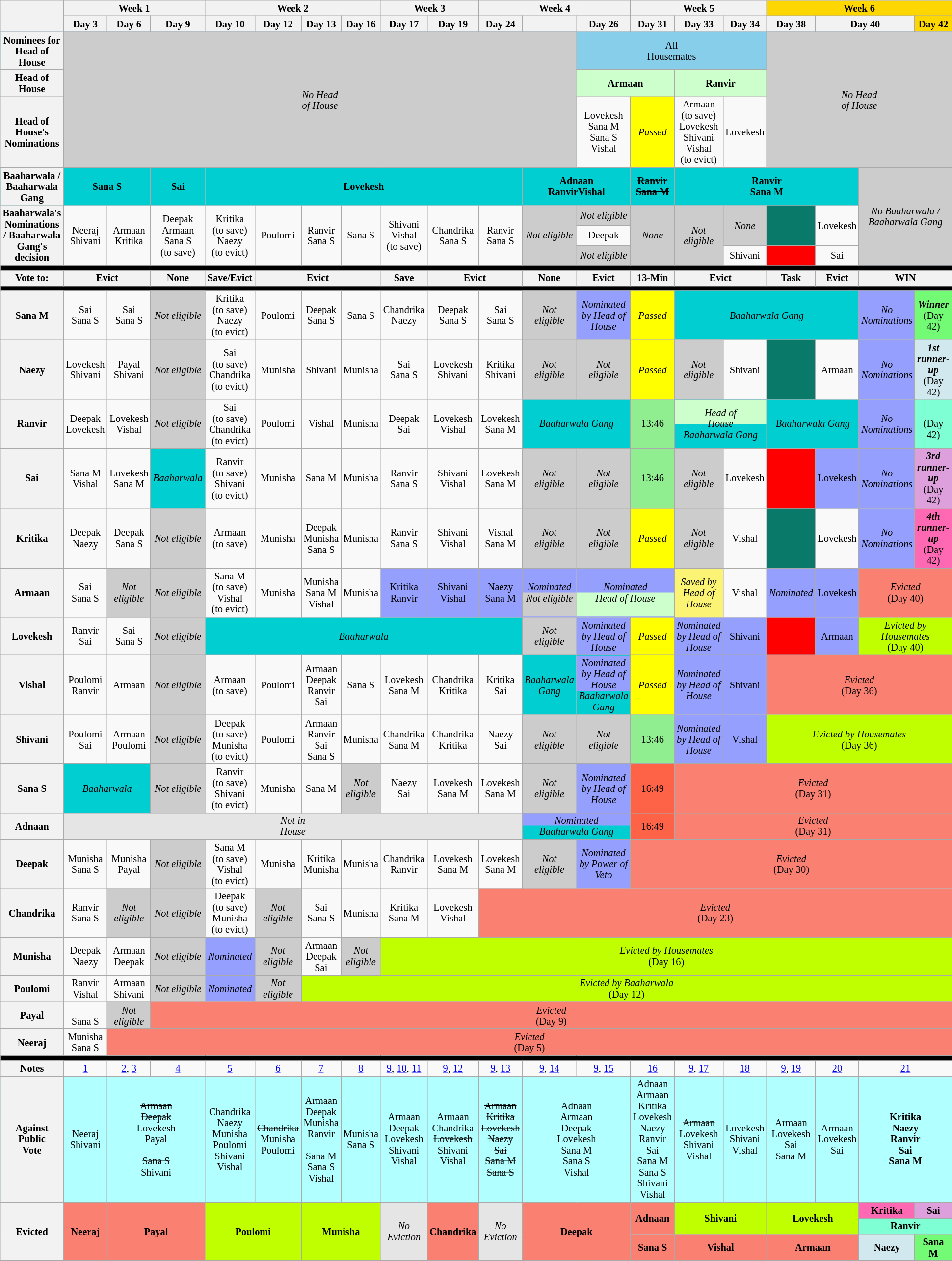<table class="wikitable" style="text-align:center; width:100%; font-size:85%; line-height:15px;">
<tr>
<th rowspan="2" style="width: 5%;"></th>
<th colspan="3" style="width: 5%;">Week 1</th>
<th colspan="4" style="width: 5%;">Week 2</th>
<th colspan="2" style="width: 5%;">Week 3</th>
<th colspan="3" style="width: 5%;">Week 4</th>
<th colspan="3" style="width: 5%;">Week 5</th>
<th colspan="5" style="background:#FFD700;">Week 6</th>
</tr>
<tr>
<th style="width: 5%;">Day 3</th>
<th style="width: 5%;">Day 6</th>
<th style="width: 5%;">Day 9</th>
<th style="width: 5%;">Day 10</th>
<th style="width: 5%;">Day 12</th>
<th style="width: 5%;">Day 13</th>
<th style="width: 5%;">Day 16</th>
<th style="width: 5%;">Day 17</th>
<th style="width: 5%;">Day 19</th>
<th style="width: 5%;">Day 24</th>
<th style="width: 5%;"></th>
<th style="width: 5%;">Day 26</th>
<th style="width: 5%;">Day 31</th>
<th style="width: 5%;">Day 33</th>
<th style="width: 5%;">Day 34</th>
<th style="width: 5%;">Day 38</th>
<th colspan=3 style="width: 5%;">Day 40</th>
<th style="background:#FFD700;"><strong>Day 42</strong></th>
</tr>
<tr style="background:#87CEEB;">
<th>Nominees for Head of House</th>
<td colspan="11" rowspan="3" style="background:#ccc"><em>No Head<br>of House</em></td>
<td colspan="4">All <br>Housemates</td>
<td colspan="5" rowspan="3" style="background:#ccc"><em>No Head<br>of House</em></td>
</tr>
<tr style="background:#cfc">
<th>Head of House</th>
<td colspan="2"><strong>Armaan</strong></td>
<td colspan="2"><strong>Ranvir</strong></td>
</tr>
<tr>
<th>Head of House's Nominations</th>
<td>Lovekesh<br>Sana M<br>Sana S<br>Vishal</td>
<td style="background:yellow"><em>Passed</em></td>
<td>Armaan<br>(to save)<br>Lovekesh<br>Shivani<br>Vishal<br>(to evict)</td>
<td>Lovekesh</td>
</tr>
<tr style="background:#00CED1;" |>
<th>Baaharwala / Baaharwala Gang</th>
<td colspan="2"><strong>Sana S</strong></td>
<td><strong>Sai</strong></td>
<td colspan="7"><strong>Lovekesh</strong></td>
<td colspan="2"><strong>Adnaan</strong><br><strong>Ranvir</strong><strong>Vishal</strong></td>
<td><strong><s>Ranvir</s> </strong><br><strong><s>Sana M</s></strong></td>
<td colspan="4"><strong>Ranvir</strong><br><strong>Sana M</strong></td>
<td colspan="3" rowspan="4" style="background:#ccc"><em>No Baaharwala / <br> Baaharwala Gang</em></td>
</tr>
<tr>
<th rowspan="3">Baaharwala's Nominations / Baaharwala Gang's decision</th>
<td rowspan="3">Neeraj<br>Shivani</td>
<td rowspan="3">Armaan<br>Kritika</td>
<td rowspan="3">Deepak<br>Armaan<br>Sana S<br>(to save)</td>
<td rowspan="3">Kritika<br>(to save)<br>Naezy<br>(to evict)</td>
<td rowspan="3">Poulomi</td>
<td rowspan="3">Ranvir<br>Sana S</td>
<td rowspan="3">Sana S</td>
<td rowspan="3">Shivani<br>Vishal<br>(to save)</td>
<td rowspan="3">Chandrika<br>Sana S</td>
<td rowspan="3">Ranvir<br>Sana S</td>
<td rowspan="3" style="background:#ccc;"><em>Not eligible</em></td>
<td style="background:#ccc;"><em>Not eligible</em></td>
<td rowspan="3" style="background:#ccc;"><em>None</em></td>
<td rowspan="3" style="background:#ccc;"><em>Not eligible</em></td>
<td rowspan="2" style="background:#ccc;"><em>None</em></td>
<td rowspan="2" style="background:#097969;"><em></em></td>
<td rowspan="2">Lovekesh</td>
</tr>
<tr>
<td>Deepak</td>
</tr>
<tr>
<td style="background:#ccc;"><em>Not eligible</em></td>
<td>Shivani</td>
<td style="background:#FF0000;"><em></em></td>
<td>Sai</td>
</tr>
<tr>
<td colspan="21" style="background:#000;"></td>
</tr>
<tr>
<th>Vote to:</th>
<th colspan="2">Evict</th>
<th>None</th>
<th>Save/Evict</th>
<th colspan="3">Evict</th>
<th>Save</th>
<th colspan="2">Evict</th>
<th>None</th>
<th>Evict</th>
<th>13-Min</th>
<th colspan="2">Evict</th>
<th>Task</th>
<th>Evict</th>
<th colspan="3">WIN</th>
</tr>
<tr>
<td colspan="21" style="background:#000;"></td>
</tr>
<tr>
<th>Sana M</th>
<td>Sai<br>Sana S</td>
<td>Sai<br>Sana S</td>
<td style="background:#ccc;"><em>Not eligible</em></td>
<td>Kritika<br>(to save)<br>Naezy<br>(to evict)</td>
<td>Poulomi</td>
<td>Deepak<br>Sana S</td>
<td>Sana S</td>
<td>Chandrika<br>Naezy</td>
<td>Deepak<br>Sana S</td>
<td>Sai<br>Sana S</td>
<td style="background:#ccc;"><em>Not<br>eligible </em></td>
<td style="background:#959FFD;"><em>Nominated by Head of House</em></td>
<td style="background:yellow"><em>Passed</em></td>
<td colspan=4 style="background:#00CED1;"><em>Baaharwala Gang</em></td>
<td colspan="2" style="background:#959FFD;"><em>No<br>Nominations</em></td>
<td style="background:#73FB76;"><strong><em>Winner</em></strong><br>(Day 42)</td>
</tr>
<tr>
<th>Naezy</th>
<td>Lovekesh<br>Shivani</td>
<td>Payal<br>Shivani</td>
<td style="background:#ccc;"><em>Not eligible</em></td>
<td>Sai<br>(to save)<br>Chandrika<br>(to evict)</td>
<td>Munisha</td>
<td>Shivani</td>
<td>Munisha</td>
<td>Sai<br>Sana S</td>
<td>Lovekesh<br>Shivani</td>
<td>Kritika <br>Shivani</td>
<td style="background:#ccc;"><em>Not<br>eligible </em></td>
<td style="background:#ccc;"><em>Not<br>eligible </em></td>
<td style="background:yellow"><em>Passed</em></td>
<td style="background:#ccc;"><em>Not eligible</em></td>
<td>Shivani</td>
<td style="background:#097969;"><em></em></td>
<td>Armaan</td>
<td colspan="2" style="background:#959FFD;"><em>No<br>Nominations</em></td>
<td style="background:#D1E8EF;"><strong><em>1st runner-up</em></strong><br>(Day 42)</td>
</tr>
<tr>
<th>Ranvir</th>
<td>Deepak<br>Lovekesh</td>
<td>Lovekesh<br>Vishal</td>
<td style="background:#ccc;"><em>Not eligible</em></td>
<td>Sai<br>(to save)<br>Chandrika<br>(to evict)</td>
<td>Poulomi</td>
<td>Vishal</td>
<td>Munisha</td>
<td>Deepak<br>Sai</td>
<td>Lovekesh<br>Vishal</td>
<td>Lovekesh<br>Sana M</td>
<td colspan="2" style="background:#00CED1;"><em>Baaharwala Gang</em></td>
<td style="background:lightgreen">13:46</td>
<td colspan="2" style="background-image: linear-gradient( #cfc 50%, #00CED1 50%);"><em>Head of<br>House</em><br><em>Baaharwala Gang</em></td>
<td colspan=2 style="background:#00CED1;"><em>Baaharwala Gang</em></td>
<td colspan="2" style="background:#959FFD;"><em>No<br>Nominations</em></td>
<td style="background:#7FFFD4;"><strong><em></em></strong><br>(Day 42)</td>
</tr>
<tr>
<th>Sai</th>
<td>Sana M<br>Vishal</td>
<td>Lovekesh<br>Sana M</td>
<td style="background:#00CED1;"><em>Baaharwala</em></td>
<td>Ranvir<br>(to save)<br>Shivani<br>(to evict)</td>
<td>Munisha</td>
<td>Sana M</td>
<td>Munisha</td>
<td>Ranvir<br>Sana S</td>
<td>Shivani<br>Vishal</td>
<td>Lovekesh<br>Sana M</td>
<td style="background:#ccc;"><em>Not<br>eligible </em></td>
<td style="background:#ccc;"><em>Not<br>eligible </em></td>
<td style="background:lightgreen">13:46</td>
<td style="background:#ccc;"><em>Not eligible</em></td>
<td>Lovekesh</td>
<td style="background:#FF0000;"><em></em></td>
<td style="background:#959FFD;">Lovekesh</td>
<td colspan="2" style="background:#959FFD;"><em>No<br>Nominations</em></td>
<td style="background:#DDA0DD;"><strong><em>3rd runner-up</em></strong><br>(Day 42)</td>
</tr>
<tr>
<th>Kritika</th>
<td>Deepak<br>Naezy</td>
<td>Deepak<br>Sana S</td>
<td style="background:#ccc;"><em>Not eligible</em></td>
<td>Armaan<br>(to save)</td>
<td>Munisha</td>
<td>Deepak<br>Munisha<br>Sana S</td>
<td>Munisha</td>
<td>Ranvir<br>Sana S</td>
<td>Shivani<br>Vishal</td>
<td>Vishal<br>Sana M</td>
<td style="background:#ccc;"><em>Not<br>eligible </em></td>
<td style="background:#ccc;"><em>Not<br>eligible </em></td>
<td style="background:yellow"><em>Passed</em></td>
<td style="background:#ccc;"><em>Not eligible</em></td>
<td>Vishal</td>
<td style="background:#097969;"><em></em></td>
<td>Lovekesh</td>
<td colspan="2" style="background:#959FFD;"><em>No<br>Nominations</em></td>
<td style="background:#FF69B4;"><strong><em>4th runner-up</em></strong><br>(Day 42)</td>
</tr>
<tr>
<th>Armaan</th>
<td>Sai<br>Sana S</td>
<td style="background:#ccc;"><em>Not eligible</em></td>
<td style="background:#ccc;"><em>Not eligible</em></td>
<td>Sana M<br>(to save)<br>Vishal<br>(to evict)</td>
<td>Munisha</td>
<td>Munisha<br>Sana M<br>Vishal</td>
<td>Munisha</td>
<td style="background:#959FFD;">Kritika<br>Ranvir</td>
<td style="background:#959FFD;">Shivani<br>Vishal</td>
<td style="background:#959FFD;">Naezy<br>Sana M</td>
<td style="background-image: linear-gradient(#959FFD 50%, #ccc 50%);"><em>Nominated</em> <br> <em>Not eligible</em></td>
<td colspan="2" style="background-image: linear-gradient(#959FFD 50%, #cfc 50%);"><em>Nominated</em> <br> <em>Head of House</em></td>
<td style="background:#FBF373;"><em>Saved by Head of House</em></td>
<td>Vishal</td>
<td style="background:#959FFD;"><em>Nominated </em></td>
<td style="background:#959FFD;">Lovekesh</td>
<td colspan="3" style="background:#FA8072;"><em>Evicted</em><br>(Day 40)</td>
</tr>
<tr>
<th>Lovekesh</th>
<td>Ranvir<br>Sai</td>
<td>Sai<br>Sana S</td>
<td style="background:#ccc;"><em>Not eligible</em></td>
<td colspan="7" style="background:#00CED1;"><em>Baaharwala</em></td>
<td style="background:#ccc;"><em>Not<br>eligible </em></td>
<td style="background:#959FFD;"><em>Nominated by Head of House</em></td>
<td style="background:yellow"><em>Passed</em></td>
<td style="background:#959FFD;"><em>Nominated by Head of House</em></td>
<td style="background:#959FFD;">Shivani</td>
<td style="background:#FF0000;"><em></em></td>
<td style="background:#959FFD;">Armaan</td>
<td colspan="3" style="background:#BFFF00;"><em>Evicted by Housemates</em><br>(Day 40)</td>
</tr>
<tr>
<th>Vishal</th>
<td>Poulomi<br>Ranvir</td>
<td>Armaan<br></td>
<td style="background:#ccc;"><em>Not eligible</em></td>
<td>Armaan<br>(to save)</td>
<td>Poulomi</td>
<td>Armaan<br>Deepak<br>Ranvir<br>Sai</td>
<td>Sana S</td>
<td>Lovekesh<br>Sana M</td>
<td>Chandrika<br>Kritika</td>
<td>Kritika<br> Sai</td>
<td style="background:#00CED1;"><em>Baaharwala Gang</em></td>
<td style="background-image: linear-gradient( #959FFD 60%, #00CED1 40%);"><em>Nominated by Head of House</em> <br> <em>Baaharwala Gang</em></td>
<td style="background:yellow"><em>Passed</em></td>
<td style="background:#959FFD;"><em>Nominated by Head of House</em></td>
<td style="background:#959FFD;">Shivani</td>
<td colspan="5" style="background:#FA8072;"><em>Evicted</em><br>(Day 36)</td>
</tr>
<tr>
<th>Shivani</th>
<td>Poulomi<br>Sai</td>
<td>Armaan<br>Poulomi</td>
<td style="background:#ccc;"><em>Not eligible</em></td>
<td>Deepak<br>(to save)<br>Munisha<br>(to evict)</td>
<td>Poulomi</td>
<td>Armaan<br>Ranvir<br>Sai<br>Sana S</td>
<td>Munisha</td>
<td>Chandrika<br>Sana M</td>
<td>Chandrika<br>Kritika</td>
<td>Naezy<br> Sai</td>
<td style="background:#ccc;"><em>Not<br>eligible </em></td>
<td style="background:#ccc;"><em>Not<br>eligible </em></td>
<td style="background:lightgreen">13:46</td>
<td style="background:#959FFD;"><em>Nominated by Head of House</em></td>
<td style="background:#959FFD;">Vishal</td>
<td colspan="5" style="background:#BFFF00;"><em>Evicted by Housemates</em><br>(Day 36)</td>
</tr>
<tr>
<th>Sana S</th>
<td colspan="2" style="background:#00CED1;"><em>Baaharwala</em></td>
<td style="background:#ccc;"><em>Not eligible</em></td>
<td>Ranvir<br>(to save)<br>Shivani<br>(to evict)</td>
<td>Munisha</td>
<td>Sana M</td>
<td style="background:#ccc;"><em>Not eligible</em></td>
<td>Naezy<br>Sai</td>
<td>Lovekesh<br>Sana M</td>
<td>Lovekesh<br>Sana M</td>
<td style="background:#ccc;"><em>Not<br>eligible </em></td>
<td style="background:#959FFD;"><em>Nominated by Head of House</em></td>
<td style="background:tomato">16:49</td>
<td colspan="7" style="background:#FA8072;"><em>Evicted</em><br>(Day 31)</td>
</tr>
<tr>
<th>Adnaan</th>
<td colspan="10" style="background:#E5E5E5;"><em>Not in <br>House</em></td>
<td colspan="2" style="background-image: linear-gradient( #959FFD 50%, #00CED1 50%);"><em>Nominated</em> <br> <em>Baaharwala Gang</em></td>
<td style="background:tomato">16:49</td>
<td colspan="7" style="background:#FA8072;"><em>Evicted</em><br>(Day 31)</td>
</tr>
<tr>
<th>Deepak</th>
<td>Munisha<br>Sana S</td>
<td>Munisha<br>Payal</td>
<td style="background:#ccc;"><em>Not eligible</em></td>
<td>Sana M<br>(to save)<br>Vishal<br>(to evict)</td>
<td>Munisha</td>
<td>Kritika<br>Munisha</td>
<td>Munisha</td>
<td>Chandrika<br>Ranvir</td>
<td>Lovekesh<br>Sana M</td>
<td>Lovekesh<br>Sana M</td>
<td style="background:#ccc;"><em>Not<br>eligible </em></td>
<td style="background:#959FFD"><em>Nominated by Power of Veto </em></td>
<td colspan="8" style="background:#FA8072;"><em>Evicted</em><br>(Day 30)</td>
</tr>
<tr>
<th>Chandrika</th>
<td>Ranvir<br>Sana S</td>
<td style="background:#ccc;"><em>Not eligible</em></td>
<td style="background:#ccc;"><em>Not eligible</em></td>
<td>Deepak<br>(to save)<br>Munisha<br>(to evict)</td>
<td style="background:#ccc;"><em>Not eligible</em></td>
<td>Sai<br>Sana S</td>
<td>Munisha</td>
<td>Kritika<br>Sana M</td>
<td>Lovekesh<br>Vishal</td>
<td colspan="11" style="background:#FA8072;"><em>Evicted</em><br>(Day 23)</td>
</tr>
<tr>
<th>Munisha</th>
<td>Deepak<br>Naezy</td>
<td>Armaan<br>Deepak</td>
<td style="background:#ccc;"><em>Not eligible</em></td>
<td style="background:#959FFD;"><em>Nominated</em></td>
<td style="background:#ccc;"><em>Not eligible</em></td>
<td>Armaan<br>Deepak<br>Sai</td>
<td style="background:#ccc;"><em>Not eligible</em></td>
<td colspan="13" style="background:#BFFF00;"><em>Evicted by Housemates</em><br>(Day 16)</td>
</tr>
<tr>
<th>Poulomi</th>
<td>Ranvir<br>Vishal</td>
<td>Armaan<br>Shivani</td>
<td style="background:#ccc;"><em>Not eligible</em></td>
<td style="background:#959FFD;"><em> Nominated</em></td>
<td style="background:#ccc;"><em>Not eligible</em></td>
<td colspan="15" style="background:#BFFF00;"><em>Evicted by Baaharwala</em><br>(Day 12)</td>
</tr>
<tr>
<th>Payal</th>
<td><br>Sana S</td>
<td style="background:#ccc;"><em>Not eligible</em></td>
<td colspan="18" style="background:#FA8072;"><em>Evicted</em><br>(Day 9)</td>
</tr>
<tr>
<th>Neeraj</th>
<td>Munisha<br>Sana S</td>
<td colspan="19" style="background:#FA8072;"><em>Evicted</em><br>(Day 5)</td>
</tr>
<tr>
<th colspan="21" style="background:#000;"></th>
</tr>
<tr>
<th>Notes</th>
<td><a href='#'>1</a></td>
<td><a href='#'>2</a>, <a href='#'>3</a></td>
<td><a href='#'>4</a></td>
<td><a href='#'>5</a></td>
<td><a href='#'>6</a></td>
<td><a href='#'>7</a></td>
<td><a href='#'>8</a></td>
<td><a href='#'>9</a>, <a href='#'>10</a>, <a href='#'>11</a></td>
<td><a href='#'>9</a>, <a href='#'>12</a></td>
<td><a href='#'>9</a>, <a href='#'>13</a></td>
<td><a href='#'>9</a>, <a href='#'>14</a></td>
<td><a href='#'>9</a>, <a href='#'>15</a></td>
<td><a href='#'>16</a></td>
<td><a href='#'>9</a>, <a href='#'>17</a></td>
<td><a href='#'>18</a></td>
<td><a href='#'>9</a>, <a href='#'>19</a></td>
<td><a href='#'>20</a></td>
<td colspan="3"><a href='#'>21</a></td>
</tr>
<tr style="background:#B2FFFF">
<th>Against<br>Public<br>Vote</th>
<td>Neeraj<br>Shivani</td>
<td colspan=2><s>Armaan<br>Deepak</s><br>Lovekesh<br>Payal<br><s><br>Sana S</s><br>Shivani</td>
<td>Chandrika<br>Naezy<br>Munisha<br>Poulomi<br>Shivani<br>Vishal</td>
<td><s>Chandrika</s><br>Munisha<br>Poulomi</td>
<td>Armaan<br>Deepak<br>Munisha<br>Ranvir<br><br>Sana M<br>Sana S<br>Vishal</td>
<td>Munisha<br>Sana S</td>
<td>Armaan<br>Deepak<br>Lovekesh<br>Shivani<br>Vishal</td>
<td>Armaan<br>Chandrika<br><s>Lovekesh</s><br>Shivani<br>Vishal</td>
<td><s>Armaan<br>Kritika<br>Lovekesh<br>Naezy<br>Sai<br>Sana M<br>Sana S</s></td>
<td colspan="2">Adnaan<br>Armaan<br>Deepak<br>Lovekesh<br>Sana M<br>Sana S<br>Vishal</td>
<td>Adnaan<br>Armaan<br>Kritika<br>Lovekesh<br>Naezy<br>Ranvir<br>Sai<br>Sana M<br>Sana S<br>Shivani<br>Vishal</td>
<td><s>Armaan </s><br>Lovekesh<br>Shivani<br>Vishal</td>
<td>Lovekesh<br>Shivani<br>Vishal</td>
<td>Armaan<br>Lovekesh<br>Sai<br><s>Sana M</s></td>
<td>Armaan<br>Lovekesh<br>Sai</td>
<th colspan="3" style="background:#B2FFFF"><strong>Kritika<br>Naezy<br>Ranvir<br>Sai<br>Sana M</strong></th>
</tr>
<tr>
<th rowspan="3">Evicted</th>
<td rowspan="3" style="background:#FA8072;"><strong>Neeraj</strong></td>
<td colspan="2" rowspan="3" style="background:#FA8072;"><strong>Payal</strong></td>
<td colspan="2" rowspan="3" style="background:#BFFF00;"><strong>Poulomi</strong></td>
<td colspan="2" rowspan="3" style="background:#BFFF00;"><strong>Munisha</strong></td>
<td rowspan="3" style="background:#E5E5E5"><em>No<br>Eviction</em></td>
<td rowspan="3" style="background:#FA8072;"><strong>Chandrika</strong></td>
<td rowspan="3" style="background:#E5E5E5"><em>No<br>Eviction</em></td>
<td colspan="2" rowspan="3" style="background:#FA8072;"><strong>Deepak</strong></td>
<td rowspan="2" style="background:#FA8072;"><strong>Adnaan</strong></td>
<td colspan="2" rowspan="2" style="background:#BFFF00"><strong>Shivani</strong></td>
<td colspan="2" rowspan="2" style="background:#BFFF00"><strong>Lovekesh</strong></td>
<td colspan="2" style="background:#FF69B4;"><strong>Kritika</strong></td>
<td style="background:#DDA0DD;"><strong>Sai</strong></td>
</tr>
<tr>
<td colspan="3" style="background:#7FFFD4;"><strong>Ranvir</strong></td>
</tr>
<tr>
<td style="background:#FA8072;"><strong>Sana S</strong></td>
<td colspan="2" style="background:#FA8072;"><strong>Vishal</strong></td>
<td colspan="2" style="background:#FA8072;"><strong>Armaan</strong></td>
<td colspan="2" style="background:#D1E8EF;"><strong>Naezy</strong></td>
<td style="background:#73FB76;"><strong>Sana M</strong></td>
</tr>
</table>
